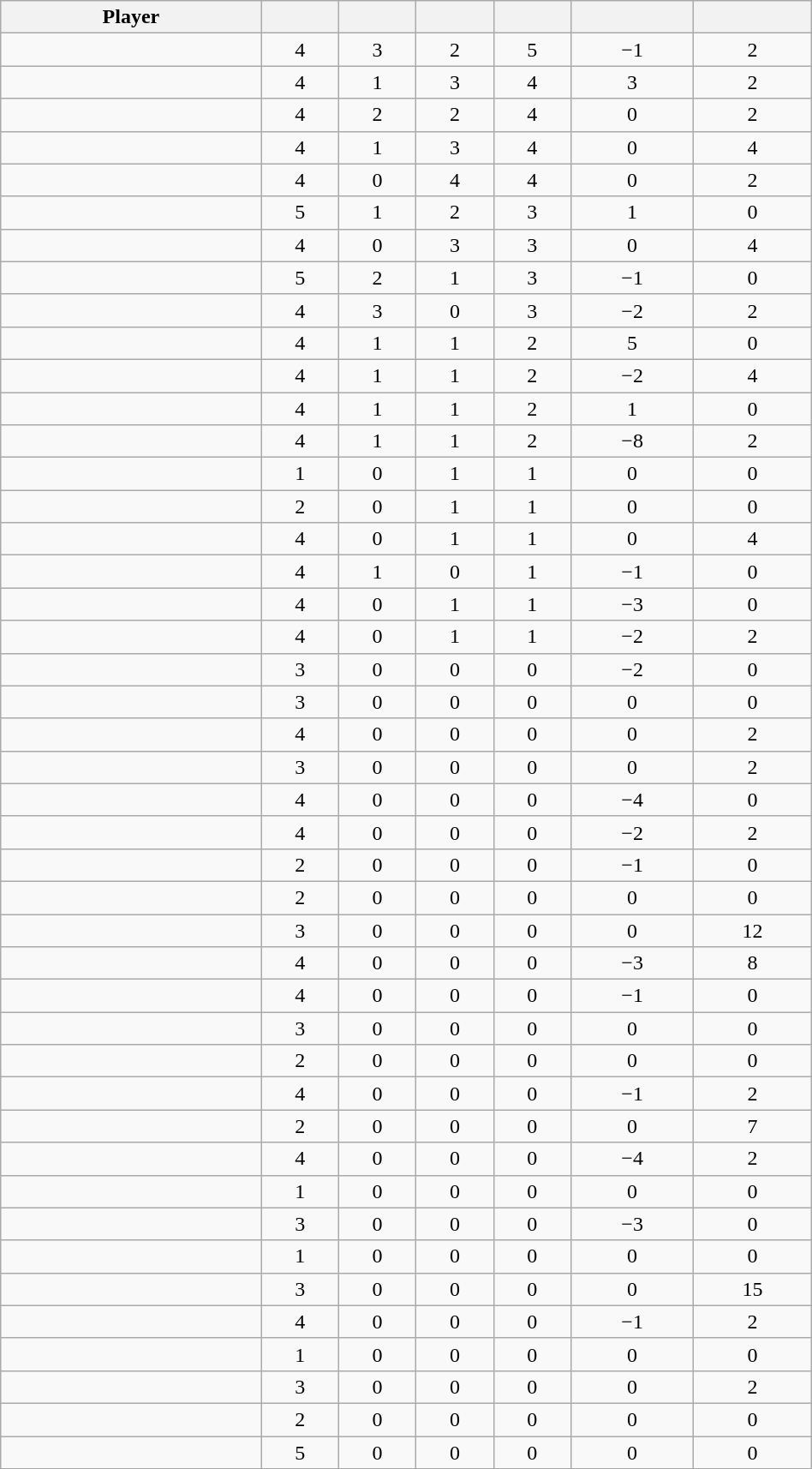<table class="wikitable sortable" style="width:50%; text-align:center;">
<tr>
<th>Player</th>
<th></th>
<th></th>
<th></th>
<th></th>
<th data-sort-type="number"></th>
<th></th>
</tr>
<tr>
<td></td>
<td>4</td>
<td>3</td>
<td>2</td>
<td>5</td>
<td>−1</td>
<td>2</td>
</tr>
<tr>
<td></td>
<td>4</td>
<td>1</td>
<td>3</td>
<td>4</td>
<td>3</td>
<td>2</td>
</tr>
<tr>
<td></td>
<td>4</td>
<td>2</td>
<td>2</td>
<td>4</td>
<td>0</td>
<td>2</td>
</tr>
<tr>
<td></td>
<td>4</td>
<td>1</td>
<td>3</td>
<td>4</td>
<td>0</td>
<td>4</td>
</tr>
<tr>
<td></td>
<td>4</td>
<td>0</td>
<td>4</td>
<td>4</td>
<td>0</td>
<td>2</td>
</tr>
<tr>
<td></td>
<td>5</td>
<td>1</td>
<td>2</td>
<td>3</td>
<td>1</td>
<td>0</td>
</tr>
<tr>
<td></td>
<td>4</td>
<td>0</td>
<td>3</td>
<td>3</td>
<td>0</td>
<td>4</td>
</tr>
<tr>
<td></td>
<td>5</td>
<td>2</td>
<td>1</td>
<td>3</td>
<td>−1</td>
<td>0</td>
</tr>
<tr>
<td></td>
<td>4</td>
<td>3</td>
<td>0</td>
<td>3</td>
<td>−2</td>
<td>2</td>
</tr>
<tr>
<td></td>
<td>4</td>
<td>1</td>
<td>1</td>
<td>2</td>
<td>5</td>
<td>0</td>
</tr>
<tr>
<td></td>
<td>4</td>
<td>1</td>
<td>1</td>
<td>2</td>
<td>−2</td>
<td>4</td>
</tr>
<tr>
<td></td>
<td>4</td>
<td>1</td>
<td>1</td>
<td>2</td>
<td>1</td>
<td>0</td>
</tr>
<tr>
<td></td>
<td>4</td>
<td>1</td>
<td>1</td>
<td>2</td>
<td>−8</td>
<td>2</td>
</tr>
<tr>
<td></td>
<td>1</td>
<td>0</td>
<td>1</td>
<td>1</td>
<td>0</td>
<td>0</td>
</tr>
<tr>
<td></td>
<td>2</td>
<td>0</td>
<td>1</td>
<td>1</td>
<td>0</td>
<td>0</td>
</tr>
<tr>
<td></td>
<td>4</td>
<td>0</td>
<td>1</td>
<td>1</td>
<td>0</td>
<td>4</td>
</tr>
<tr>
<td></td>
<td>4</td>
<td>1</td>
<td>0</td>
<td>1</td>
<td>−1</td>
<td>0</td>
</tr>
<tr>
<td></td>
<td>4</td>
<td>0</td>
<td>1</td>
<td>1</td>
<td>−3</td>
<td>0</td>
</tr>
<tr>
<td></td>
<td>4</td>
<td>0</td>
<td>1</td>
<td>1</td>
<td>−2</td>
<td>2</td>
</tr>
<tr>
<td></td>
<td>3</td>
<td>0</td>
<td>0</td>
<td>0</td>
<td>−2</td>
<td>0</td>
</tr>
<tr>
<td></td>
<td>3</td>
<td>0</td>
<td>0</td>
<td>0</td>
<td>0</td>
<td>0</td>
</tr>
<tr>
<td></td>
<td>4</td>
<td>0</td>
<td>0</td>
<td>0</td>
<td>0</td>
<td>2</td>
</tr>
<tr>
<td></td>
<td>3</td>
<td>0</td>
<td>0</td>
<td>0</td>
<td>0</td>
<td>2</td>
</tr>
<tr>
<td></td>
<td>4</td>
<td>0</td>
<td>0</td>
<td>0</td>
<td>−4</td>
<td>0</td>
</tr>
<tr>
<td></td>
<td>4</td>
<td>0</td>
<td>0</td>
<td>0</td>
<td>−2</td>
<td>2</td>
</tr>
<tr>
<td></td>
<td>2</td>
<td>0</td>
<td>0</td>
<td>0</td>
<td>−1</td>
<td>0</td>
</tr>
<tr>
<td></td>
<td>2</td>
<td>0</td>
<td>0</td>
<td>0</td>
<td>0</td>
<td>0</td>
</tr>
<tr>
<td></td>
<td>3</td>
<td>0</td>
<td>0</td>
<td>0</td>
<td>0</td>
<td>12</td>
</tr>
<tr>
<td></td>
<td>4</td>
<td>0</td>
<td>0</td>
<td>0</td>
<td>−3</td>
<td>8</td>
</tr>
<tr>
<td></td>
<td>4</td>
<td>0</td>
<td>0</td>
<td>0</td>
<td>−1</td>
<td>0</td>
</tr>
<tr>
<td></td>
<td>3</td>
<td>0</td>
<td>0</td>
<td>0</td>
<td>0</td>
<td>0</td>
</tr>
<tr>
<td></td>
<td>2</td>
<td>0</td>
<td>0</td>
<td>0</td>
<td>0</td>
<td>0</td>
</tr>
<tr>
<td></td>
<td>4</td>
<td>0</td>
<td>0</td>
<td>0</td>
<td>−1</td>
<td>2</td>
</tr>
<tr>
<td></td>
<td>2</td>
<td>0</td>
<td>0</td>
<td>0</td>
<td>0</td>
<td>7</td>
</tr>
<tr>
<td></td>
<td>4</td>
<td>0</td>
<td>0</td>
<td>0</td>
<td>−4</td>
<td>2</td>
</tr>
<tr>
<td></td>
<td>1</td>
<td>0</td>
<td>0</td>
<td>0</td>
<td>0</td>
<td>0</td>
</tr>
<tr>
<td></td>
<td>3</td>
<td>0</td>
<td>0</td>
<td>0</td>
<td>−3</td>
<td>0</td>
</tr>
<tr>
<td></td>
<td>1</td>
<td>0</td>
<td>0</td>
<td>0</td>
<td>0</td>
<td>0</td>
</tr>
<tr>
<td></td>
<td>3</td>
<td>0</td>
<td>0</td>
<td>0</td>
<td>0</td>
<td>15</td>
</tr>
<tr>
<td></td>
<td>4</td>
<td>0</td>
<td>0</td>
<td>0</td>
<td>−1</td>
<td>2</td>
</tr>
<tr>
<td></td>
<td>1</td>
<td>0</td>
<td>0</td>
<td>0</td>
<td>0</td>
<td>0</td>
</tr>
<tr>
<td></td>
<td>3</td>
<td>0</td>
<td>0</td>
<td>0</td>
<td>0</td>
<td>2</td>
</tr>
<tr>
<td></td>
<td>2</td>
<td>0</td>
<td>0</td>
<td>0</td>
<td>0</td>
<td>0</td>
</tr>
<tr>
<td></td>
<td>5</td>
<td>0</td>
<td>0</td>
<td>0</td>
<td>0</td>
<td>0</td>
</tr>
</table>
